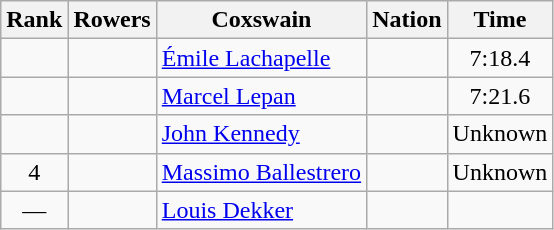<table class="wikitable sortable" style="text-align:center">
<tr>
<th>Rank</th>
<th>Rowers</th>
<th>Coxswain</th>
<th>Nation</th>
<th>Time</th>
</tr>
<tr>
<td></td>
<td align=left></td>
<td align=left><a href='#'>Émile Lachapelle</a></td>
<td align=left></td>
<td>7:18.4</td>
</tr>
<tr>
<td></td>
<td align=left></td>
<td align=left><a href='#'>Marcel Lepan</a></td>
<td align=left></td>
<td>7:21.6</td>
</tr>
<tr>
<td></td>
<td align=left></td>
<td align=left><a href='#'>John Kennedy</a></td>
<td align=left></td>
<td data-sort-value=8:00.0>Unknown</td>
</tr>
<tr>
<td>4</td>
<td align=left></td>
<td align=left><a href='#'>Massimo Ballestrero</a></td>
<td align=left></td>
<td data-sort-value=9:00.0>Unknown</td>
</tr>
<tr>
<td data-sort-value=5>—</td>
<td align=left></td>
<td align=left><a href='#'>Louis Dekker</a></td>
<td align=left></td>
<td data-sort-value=9:99.9></td>
</tr>
</table>
